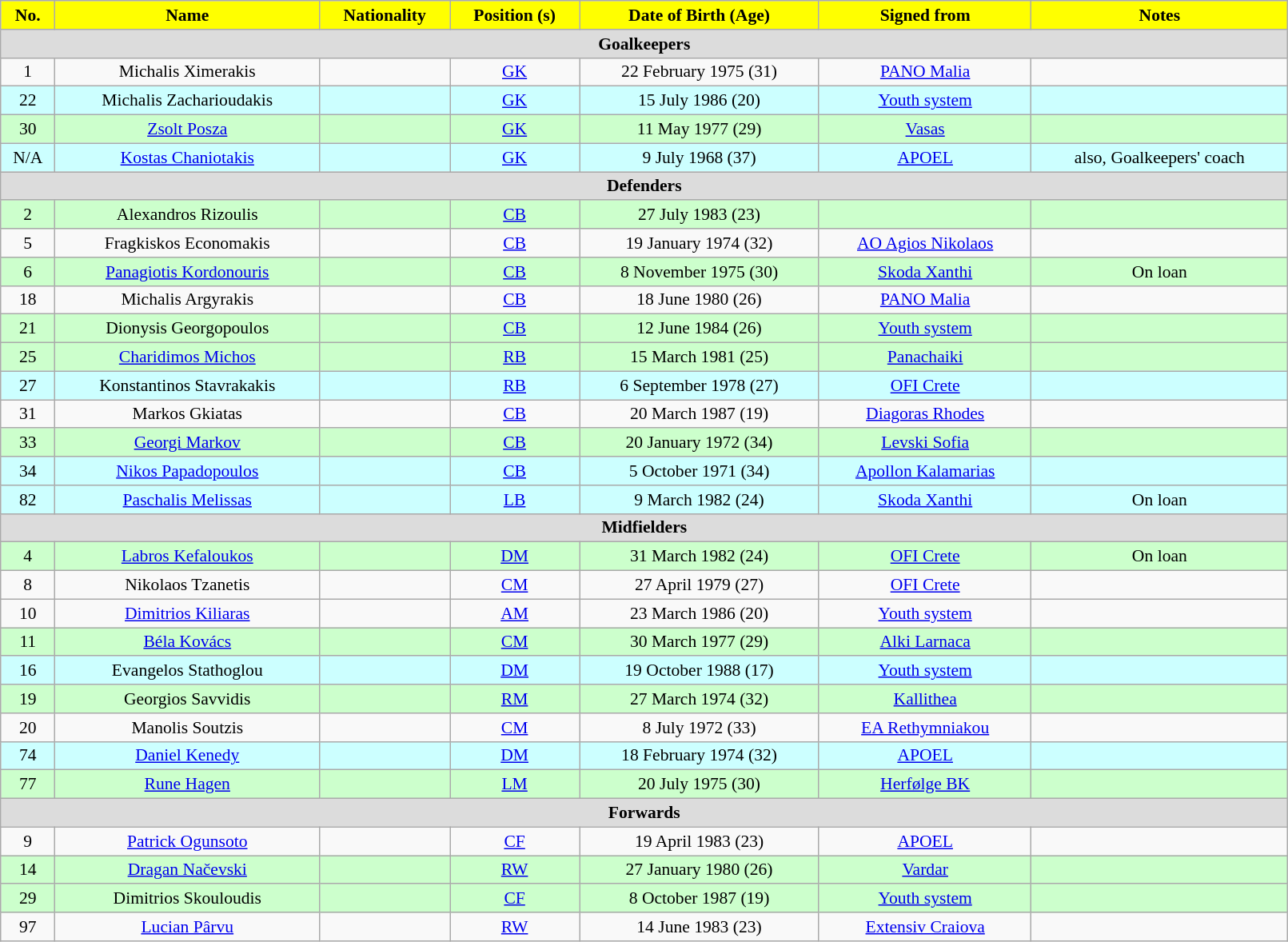<table class="wikitable" style="text-align:center; font-size:90%; width:85%;">
<tr>
<th style="background:yellow; color:black; text-align:center;">No.</th>
<th style="background:yellow; color:black; text-align:center;">Name</th>
<th style="background:yellow; color:black; text-align:center;">Nationality</th>
<th style="background:yellow; color:black; text-align:center;">Position (s)</th>
<th style="background:yellow; color:black; text-align:center;">Date of Birth (Age)</th>
<th style="background:yellow; color:black; text-align:center;">Signed from</th>
<th style="background:yellow; color:black; text-align:center;">Notes</th>
</tr>
<tr>
<th colspan="7" style="background:#dcdcdc; text-align:center;">Goalkeepers</th>
</tr>
<tr>
<td>1</td>
<td>Michalis Ximerakis</td>
<td></td>
<td><a href='#'>GK</a></td>
<td>22 February 1975 (31)</td>
<td> <a href='#'>PANO Malia</a></td>
<td></td>
</tr>
<tr>
<th style="background:#CCFFFF; font-weight: normal;">22</th>
<th style="background:#CCFFFF; font-weight: normal;">Michalis Zacharioudakis</th>
<th style="background:#CCFFFF; font-weight: normal;"></th>
<th style="background:#CCFFFF; font-weight: normal;"><a href='#'>GK</a></th>
<th style="background:#CCFFFF; font-weight: normal;">15 July 1986 (20)</th>
<th style="background:#CCFFFF; font-weight: normal;"><a href='#'>Youth system</a></th>
<th style="background:#CCFFFF; font-weight: normal;"></th>
</tr>
<tr>
<th style="background:#CCFFCC; font-weight: normal;">30</th>
<th style="background:#CCFFCC; font-weight: normal;"><a href='#'>Zsolt Posza</a></th>
<th style="background:#CCFFCC; font-weight: normal;"></th>
<th style="background:#CCFFCC; font-weight: normal;"><a href='#'>GK</a></th>
<th style="background:#CCFFCC; font-weight: normal;">11 May 1977 (29)</th>
<th style="background:#CCFFCC; font-weight: normal;"> <a href='#'>Vasas</a></th>
<th style="background:#CCFFCC; font-weight: normal;"></th>
</tr>
<tr>
<th style="background:#CCFFFF; font-weight: normal;">N/A</th>
<th style="background:#CCFFFF; font-weight: normal;"><a href='#'>Kostas Chaniotakis</a></th>
<th style="background:#CCFFFF; font-weight: normal;"></th>
<th style="background:#CCFFFF; font-weight: normal;"><a href='#'>GK</a></th>
<th style="background:#CCFFFF; font-weight: normal;">9 July 1968 (37)</th>
<th style="background:#CCFFFF; font-weight: normal;"> <a href='#'>APOEL</a></th>
<th style="background:#CCFFFF; font-weight: normal;">also, Goalkeepers' coach</th>
</tr>
<tr>
<th colspan="7" style="background:#dcdcdc; text-align:center;">Defenders</th>
</tr>
<tr>
<th style="background:#CCFFCC; font-weight: normal;">2</th>
<th style="background:#CCFFCC; font-weight: normal;">Alexandros Rizoulis</th>
<th style="background:#CCFFCC; font-weight: normal;"></th>
<th style="background:#CCFFCC; font-weight: normal;"><a href='#'>CB</a></th>
<th style="background:#CCFFCC; font-weight: normal;">27 July 1983 (23)</th>
<th style="background:#CCFFCC; font-weight: normal;"></th>
<th style="background:#CCFFCC; font-weight: normal;"></th>
</tr>
<tr>
<td>5</td>
<td>Fragkiskos Economakis</td>
<td></td>
<td><a href='#'>CB</a></td>
<td>19 January 1974 (32)</td>
<td> <a href='#'>AO Agios Nikolaos</a></td>
<td></td>
</tr>
<tr>
<th style="background:#CCFFCC; font-weight: normal;">6</th>
<th style="background:#CCFFCC; font-weight: normal;"><a href='#'>Panagiotis Kordonouris</a></th>
<th style="background:#CCFFCC; font-weight: normal;"></th>
<th style="background:#CCFFCC; font-weight: normal;"><a href='#'>CB</a></th>
<th style="background:#CCFFCC; font-weight: normal;">8 November 1975 (30)</th>
<th style="background:#CCFFCC; font-weight: normal;"> <a href='#'>Skoda Xanthi</a></th>
<th style="background:#CCFFCC; font-weight: normal;">On loan</th>
</tr>
<tr>
<td>18</td>
<td>Michalis Argyrakis</td>
<td></td>
<td><a href='#'>CB</a></td>
<td>18 June 1980 (26)</td>
<td> <a href='#'>PANO Malia</a></td>
<td></td>
</tr>
<tr>
<th style="background:#CCFFCC; font-weight: normal;">21</th>
<th style="background:#CCFFCC; font-weight: normal;">Dionysis Georgopoulos</th>
<th style="background:#CCFFCC; font-weight: normal;"></th>
<th style="background:#CCFFCC; font-weight: normal;"><a href='#'>CB</a></th>
<th style="background:#CCFFCC; font-weight: normal;">12 June 1984 (26)</th>
<th style="background:#CCFFCC; font-weight: normal;"><a href='#'>Youth system</a></th>
<th style="background:#CCFFCC; font-weight: normal;"></th>
</tr>
<tr>
<th style="background:#CCFFCC; font-weight: normal;">25</th>
<th style="background:#CCFFCC; font-weight: normal;"><a href='#'>Charidimos Michos</a></th>
<th style="background:#CCFFCC; font-weight: normal;"></th>
<th style="background:#CCFFCC; font-weight: normal;"><a href='#'>RB</a></th>
<th style="background:#CCFFCC; font-weight: normal;">15 March 1981 (25)</th>
<th style="background:#CCFFCC; font-weight: normal;"> <a href='#'>Panachaiki</a></th>
<th style="background:#CCFFCC; font-weight: normal;"></th>
</tr>
<tr>
<th style="background:#CCFFFF; font-weight: normal;">27</th>
<th style="background:#CCFFFF; font-weight: normal;">Konstantinos Stavrakakis</th>
<th style="background:#CCFFFF; font-weight: normal;"></th>
<th style="background:#CCFFFF; font-weight: normal;"><a href='#'>RB</a></th>
<th style="background:#CCFFFF; font-weight: normal;">6 September 1978 (27)</th>
<th style="background:#CCFFFF; font-weight: normal;"> <a href='#'>OFI Crete</a></th>
<th style="background:#CCFFFF; font-weight: normal;"></th>
</tr>
<tr>
<td>31</td>
<td>Markos Gkiatas</td>
<td></td>
<td><a href='#'>CB</a></td>
<td>20 March 1987 (19)</td>
<td> <a href='#'>Diagoras Rhodes</a></td>
<td></td>
</tr>
<tr>
<th style="background:#CCFFCC; font-weight: normal;">33</th>
<th style="background:#CCFFCC; font-weight: normal;"><a href='#'>Georgi Markov</a></th>
<th style="background:#CCFFCC; font-weight: normal;"></th>
<th style="background:#CCFFCC; font-weight: normal;"><a href='#'>CB</a></th>
<th style="background:#CCFFCC; font-weight: normal;">20 January 1972 (34)</th>
<th style="background:#CCFFCC; font-weight: normal;"> <a href='#'>Levski Sofia</a></th>
<th style="background:#CCFFCC; font-weight: normal;"></th>
</tr>
<tr>
<th style="background:#CCFFFF; font-weight: normal;">34</th>
<th style="background:#CCFFFF; font-weight: normal;"><a href='#'>Nikos Papadopoulos</a></th>
<th style="background:#CCFFFF; font-weight: normal;"></th>
<th style="background:#CCFFFF; font-weight: normal;"><a href='#'>CB</a></th>
<th style="background:#CCFFFF; font-weight: normal;">5 October 1971 (34)</th>
<th style="background:#CCFFFF; font-weight: normal;"> <a href='#'>Apollon Kalamarias</a></th>
<th style="background:#CCFFFF; font-weight: normal;"></th>
</tr>
<tr>
<th style="background:#CCFFFF; font-weight: normal;">82</th>
<th style="background:#CCFFFF; font-weight: normal;"><a href='#'>Paschalis Melissas</a></th>
<th style="background:#CCFFFF; font-weight: normal;"></th>
<th style="background:#CCFFFF; font-weight: normal;"><a href='#'>LB</a></th>
<th style="background:#CCFFFF; font-weight: normal;">9 March 1982 (24)</th>
<th style="background:#CCFFFF; font-weight: normal;"> <a href='#'>Skoda Xanthi</a></th>
<th style="background:#CCFFFF; font-weight: normal;">On loan</th>
</tr>
<tr>
<th colspan="7" style="background:#dcdcdc; text-align:center;">Midfielders</th>
</tr>
<tr>
<th style="background:#CCFFCC; font-weight: normal;">4</th>
<th style="background:#CCFFCC; font-weight: normal;"><a href='#'>Labros Kefaloukos</a></th>
<th style="background:#CCFFCC; font-weight: normal;"></th>
<th style="background:#CCFFCC; font-weight: normal;"><a href='#'>DM</a></th>
<th style="background:#CCFFCC; font-weight: normal;">31 March 1982 (24)</th>
<th style="background:#CCFFCC; font-weight: normal;"> <a href='#'>OFI Crete</a></th>
<th style="background:#CCFFCC; font-weight: normal;">On loan</th>
</tr>
<tr>
<td>8</td>
<td>Nikolaos Tzanetis</td>
<td></td>
<td><a href='#'>CM</a></td>
<td>27 April 1979 (27)</td>
<td> <a href='#'>OFI Crete</a></td>
<td></td>
</tr>
<tr>
<td>10</td>
<td><a href='#'>Dimitrios Kiliaras</a></td>
<td></td>
<td><a href='#'>AM</a></td>
<td>23 March 1986 (20)</td>
<td><a href='#'>Youth system</a></td>
<td></td>
</tr>
<tr>
<th style="background:#CCFFCC; font-weight: normal;">11</th>
<th style="background:#CCFFCC; font-weight: normal;"><a href='#'>Béla Kovács</a></th>
<th style="background:#CCFFCC; font-weight: normal;"></th>
<th style="background:#CCFFCC; font-weight: normal;"><a href='#'>CM</a></th>
<th style="background:#CCFFCC; font-weight: normal;">30 March 1977 (29)</th>
<th style="background:#CCFFCC; font-weight: normal;"> <a href='#'>Alki Larnaca</a></th>
<th style="background:#CCFFCC; font-weight: normal;"></th>
</tr>
<tr>
<th style="background:#CCFFFF; font-weight: normal;">16</th>
<th style="background:#CCFFFF; font-weight: normal;">Evangelos Stathoglou</th>
<th style="background:#CCFFFF; font-weight: normal;"> </th>
<th style="background:#CCFFFF; font-weight: normal;"><a href='#'>DM</a></th>
<th style="background:#CCFFFF; font-weight: normal;">19 October 1988 (17)</th>
<th style="background:#CCFFFF; font-weight: normal;"><a href='#'>Youth system</a></th>
<th style="background:#CCFFFF; font-weight: normal;"></th>
</tr>
<tr>
<th style="background:#CCFFCC; font-weight: normal;">19</th>
<th style="background:#CCFFCC; font-weight: normal;">Georgios Savvidis</th>
<th style="background:#CCFFCC; font-weight: normal;"></th>
<th style="background:#CCFFCC; font-weight: normal;"><a href='#'>RM</a></th>
<th style="background:#CCFFCC; font-weight: normal;">27 March 1974 (32)</th>
<th style="background:#CCFFCC; font-weight: normal;"> <a href='#'>Kallithea</a></th>
<th style="background:#CCFFCC; font-weight: normal;"></th>
</tr>
<tr>
<td>20</td>
<td>Manolis Soutzis</td>
<td></td>
<td><a href='#'>CM</a></td>
<td>8 July 1972 (33)</td>
<td> <a href='#'>EA Rethymniakou</a></td>
<td></td>
</tr>
<tr>
<th style="background:#CCFFFF; font-weight: normal;">74</th>
<th style="background:#CCFFFF; font-weight: normal;"><a href='#'>Daniel Kenedy</a></th>
<th style="background:#CCFFFF; font-weight: normal;"> </th>
<th style="background:#CCFFFF; font-weight: normal;"><a href='#'>DM</a></th>
<th style="background:#CCFFFF; font-weight: normal;">18 February 1974 (32)</th>
<th style="background:#CCFFFF; font-weight: normal;"> <a href='#'>APOEL</a></th>
<th style="background:#CCFFFF; font-weight: normal;"></th>
</tr>
<tr>
<th style="background:#CCFFCC; font-weight: normal;">77</th>
<th style="background:#CCFFCC; font-weight: normal;"><a href='#'>Rune Hagen</a></th>
<th style="background:#CCFFCC; font-weight: normal;"></th>
<th style="background:#CCFFCC; font-weight: normal;"><a href='#'>LM</a></th>
<th style="background:#CCFFCC; font-weight: normal;">20 July 1975 (30)</th>
<th style="background:#CCFFCC; font-weight: normal;"> <a href='#'>Herfølge BK</a></th>
<th style="background:#CCFFCC; font-weight: normal;"></th>
</tr>
<tr>
<th colspan="7" style="background:#dcdcdc; text-align:center;">Forwards</th>
</tr>
<tr>
<td>9</td>
<td><a href='#'>Patrick Ogunsoto</a></td>
<td></td>
<td><a href='#'>CF</a></td>
<td>19 April 1983 (23)</td>
<td> <a href='#'>APOEL</a></td>
<td></td>
</tr>
<tr>
<th style="background:#CCFFCC; font-weight: normal;">14</th>
<th style="background:#CCFFCC; font-weight: normal;"><a href='#'>Dragan Načevski</a></th>
<th style="background:#CCFFCC; font-weight: normal;"></th>
<th style="background:#CCFFCC; font-weight: normal;"><a href='#'>RW</a></th>
<th style="background:#CCFFCC; font-weight: normal;">27 January 1980 (26)</th>
<th style="background:#CCFFCC; font-weight: normal;"> <a href='#'>Vardar</a></th>
<th style="background:#CCFFCC; font-weight: normal;"></th>
</tr>
<tr>
<th style="background:#CCFFCC; font-weight: normal;">29</th>
<th style="background:#CCFFCC; font-weight: normal;">Dimitrios Skouloudis</th>
<th style="background:#CCFFCC; font-weight: normal;"></th>
<th style="background:#CCFFCC; font-weight: normal;"><a href='#'>CF</a></th>
<th style="background:#CCFFCC; font-weight: normal;">8 October 1987 (19)</th>
<th style="background:#CCFFCC; font-weight: normal;"><a href='#'>Youth system</a></th>
<th style="background:#CCFFCC; font-weight: normal;"></th>
</tr>
<tr>
<td>97</td>
<td><a href='#'>Lucian Pârvu</a></td>
<td></td>
<td><a href='#'>RW</a></td>
<td>14 June 1983 (23)</td>
<td> <a href='#'>Extensiv Craiova</a></td>
<td></td>
</tr>
</table>
